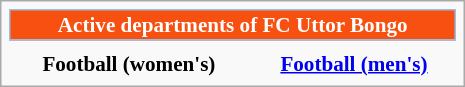<table class="infobox" style="font-size:88%; width:22em; text-align:center">
<tr>
<th colspan=3 style="font-size:100%; background-color:#F75010; color:#FFFFFF; border:1px solid #96C0E6; text-align:center;">Active departments of FC Uttor Bongo</th>
</tr>
<tr>
<th></th>
<th></th>
</tr>
<tr>
<th>Football (women's)</th>
<th><a href='#'>Football (men's)</a></th>
</tr>
</table>
